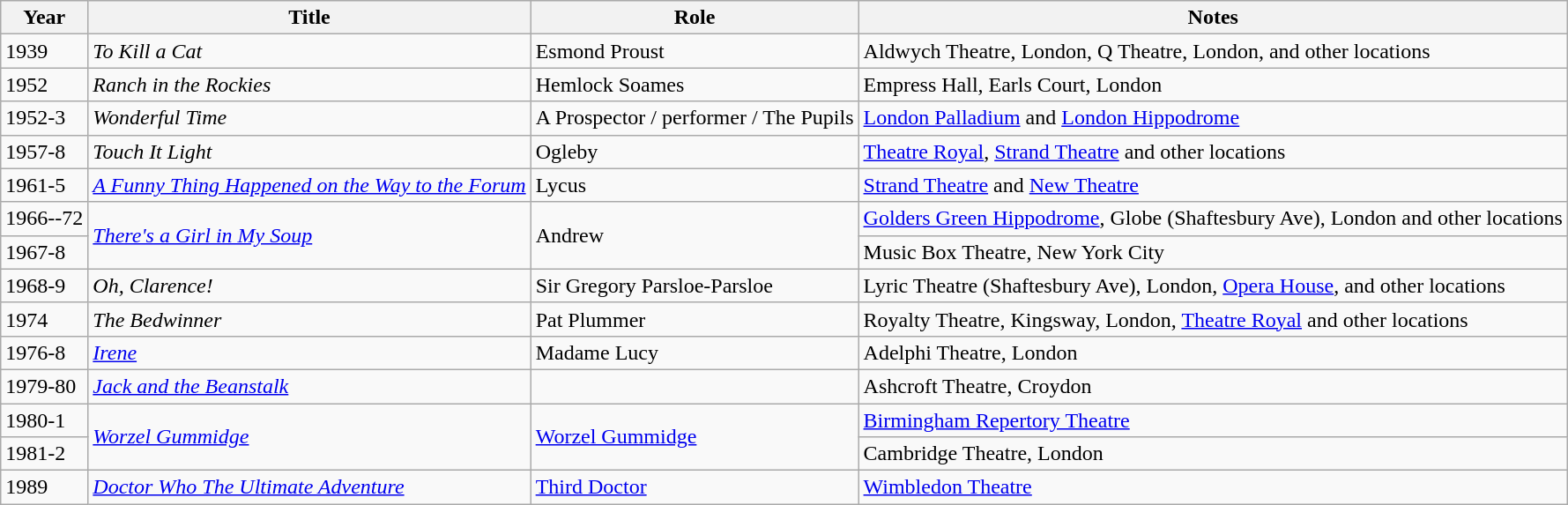<table class="wikitable">
<tr>
<th>Year</th>
<th>Title</th>
<th>Role</th>
<th>Notes</th>
</tr>
<tr>
<td>1939</td>
<td><em>To Kill a Cat</em></td>
<td>Esmond Proust</td>
<td>Aldwych Theatre, London, Q Theatre, London, and other locations</td>
</tr>
<tr>
<td>1952</td>
<td><em>Ranch in the Rockies</em></td>
<td>Hemlock Soames</td>
<td>Empress Hall, Earls Court, London</td>
</tr>
<tr>
<td>1952-3</td>
<td><em>Wonderful Time</em></td>
<td>A Prospector / performer / The Pupils</td>
<td><a href='#'>London Palladium</a> and <a href='#'>London Hippodrome</a></td>
</tr>
<tr>
<td>1957-8</td>
<td><em>Touch It Light</em></td>
<td>Ogleby</td>
<td><a href='#'>Theatre Royal</a>, <a href='#'>Strand Theatre</a> and other locations</td>
</tr>
<tr>
<td>1961-5</td>
<td><em><a href='#'>A Funny Thing Happened on the Way to the Forum</a></em></td>
<td>Lycus</td>
<td><a href='#'>Strand Theatre</a> and <a href='#'>New Theatre</a></td>
</tr>
<tr>
<td>1966--72</td>
<td rowspan="2"><a href='#'><em>There's a Girl in My Soup</em></a></td>
<td rowspan="2">Andrew</td>
<td><a href='#'>Golders Green Hippodrome</a>, Globe (Shaftesbury Ave), London and other locations</td>
</tr>
<tr>
<td>1967-8</td>
<td>Music Box Theatre, New York City</td>
</tr>
<tr>
<td>1968-9</td>
<td><em>Oh, Clarence!</em></td>
<td>Sir Gregory Parsloe-Parsloe</td>
<td>Lyric Theatre (Shaftesbury Ave), London, <a href='#'>Opera House</a>, and other locations</td>
</tr>
<tr>
<td>1974</td>
<td><em>The Bedwinner</em></td>
<td>Pat Plummer</td>
<td>Royalty Theatre, Kingsway, London, <a href='#'>Theatre Royal</a> and other locations</td>
</tr>
<tr>
<td>1976-8</td>
<td><em><a href='#'>Irene</a></em></td>
<td>Madame Lucy</td>
<td>Adelphi Theatre, London</td>
</tr>
<tr>
<td>1979-80</td>
<td><em><a href='#'>Jack and the Beanstalk</a></em></td>
<td></td>
<td>Ashcroft Theatre, Croydon</td>
</tr>
<tr>
<td>1980-1</td>
<td rowspan="2"><a href='#'><em>Worzel Gummidge</em></a></td>
<td rowspan="2"><a href='#'>Worzel Gummidge</a></td>
<td><a href='#'>Birmingham Repertory Theatre</a></td>
</tr>
<tr>
<td>1981-2</td>
<td>Cambridge Theatre, London</td>
</tr>
<tr>
<td>1989</td>
<td><em><a href='#'>Doctor Who The Ultimate Adventure</a></em></td>
<td><a href='#'>Third Doctor</a></td>
<td><a href='#'>Wimbledon Theatre</a></td>
</tr>
</table>
